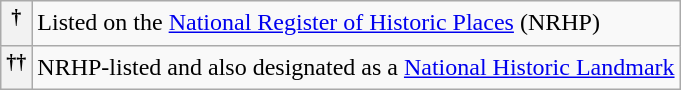<table class="wikitable">
<tr>
<th><sup>†</sup></th>
<td>Listed on the <a href='#'>National Register of Historic Places</a> (NRHP)</td>
</tr>
<tr>
<th><sup>††</sup></th>
<td>NRHP-listed and also designated as a <a href='#'>National Historic Landmark</a></td>
</tr>
</table>
